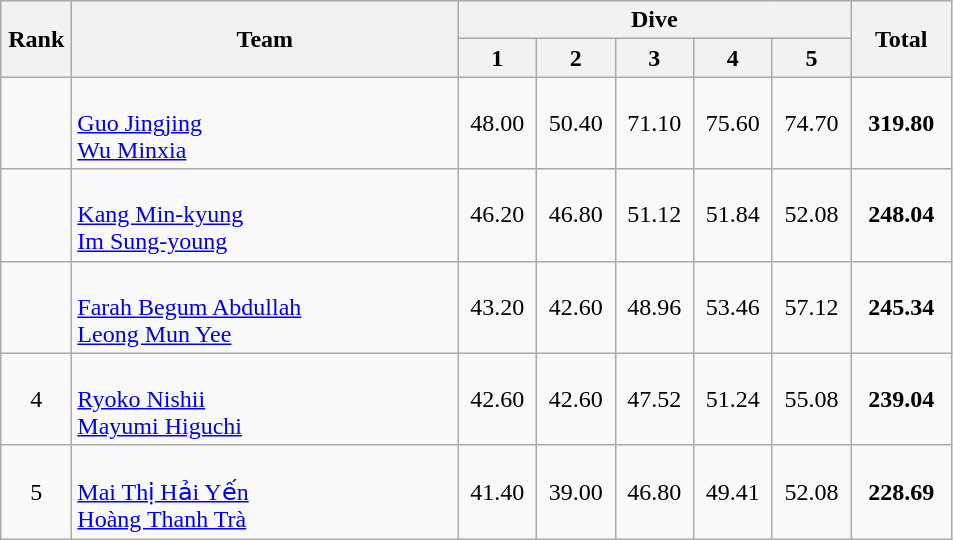<table class=wikitable style="text-align:center">
<tr>
<th rowspan="2" width=40>Rank</th>
<th rowspan="2" width=250>Team</th>
<th colspan="5">Dive</th>
<th rowspan="2" width=60>Total</th>
</tr>
<tr>
<th width=45>1</th>
<th width=45>2</th>
<th width=45>3</th>
<th width=45>4</th>
<th width=45>5</th>
</tr>
<tr>
<td></td>
<td align=left><br><a href='#'>Guo Jingjing</a><br><a href='#'>Wu Minxia</a></td>
<td>48.00</td>
<td>50.40</td>
<td>71.10</td>
<td>75.60</td>
<td>74.70</td>
<td><strong>319.80</strong></td>
</tr>
<tr>
<td></td>
<td align=left><br><a href='#'>Kang Min-kyung</a><br><a href='#'>Im Sung-young</a></td>
<td>46.20</td>
<td>46.80</td>
<td>51.12</td>
<td>51.84</td>
<td>52.08</td>
<td><strong>248.04</strong></td>
</tr>
<tr>
<td></td>
<td align=left><br><a href='#'>Farah Begum Abdullah</a><br><a href='#'>Leong Mun Yee</a></td>
<td>43.20</td>
<td>42.60</td>
<td>48.96</td>
<td>53.46</td>
<td>57.12</td>
<td><strong>245.34</strong></td>
</tr>
<tr>
<td>4</td>
<td align=left><br><a href='#'>Ryoko Nishii</a><br><a href='#'>Mayumi Higuchi</a></td>
<td>42.60</td>
<td>42.60</td>
<td>47.52</td>
<td>51.24</td>
<td>55.08</td>
<td><strong>239.04</strong></td>
</tr>
<tr>
<td>5</td>
<td align=left><br><a href='#'>Mai Thị Hải Yến</a><br><a href='#'>Hoàng Thanh Trà</a></td>
<td>41.40</td>
<td>39.00</td>
<td>46.80</td>
<td>49.41</td>
<td>52.08</td>
<td><strong>228.69</strong></td>
</tr>
</table>
